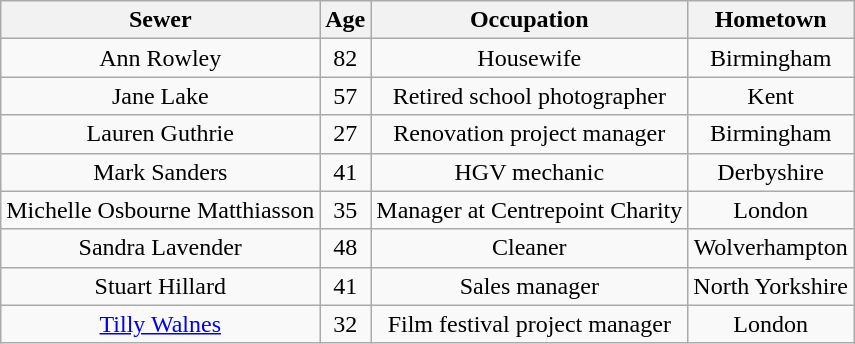<table class="wikitable" style="text-align:center">
<tr>
<th>Sewer</th>
<th>Age</th>
<th>Occupation</th>
<th>Hometown</th>
</tr>
<tr>
<td>Ann Rowley</td>
<td>82</td>
<td>Housewife</td>
<td>Birmingham</td>
</tr>
<tr>
<td>Jane Lake</td>
<td>57</td>
<td>Retired school photographer</td>
<td>Kent</td>
</tr>
<tr>
<td>Lauren Guthrie</td>
<td>27</td>
<td>Renovation project manager</td>
<td>Birmingham</td>
</tr>
<tr>
<td>Mark Sanders</td>
<td>41</td>
<td>HGV mechanic</td>
<td>Derbyshire</td>
</tr>
<tr>
<td>Michelle Osbourne Matthiasson</td>
<td>35</td>
<td>Manager at Centrepoint Charity</td>
<td>London</td>
</tr>
<tr>
<td>Sandra Lavender</td>
<td>48</td>
<td>Cleaner</td>
<td>Wolverhampton</td>
</tr>
<tr>
<td>Stuart Hillard</td>
<td>41</td>
<td>Sales manager</td>
<td>North Yorkshire</td>
</tr>
<tr>
<td><a href='#'>Tilly Walnes</a></td>
<td>32</td>
<td>Film festival project manager</td>
<td>London</td>
</tr>
</table>
